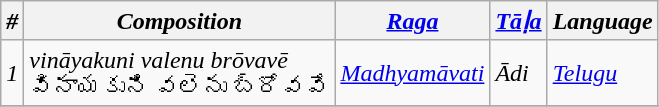<table class="wikitable">
<tr>
<th><em>#</em></th>
<th><em>Composition</em></th>
<th><em><a href='#'>Raga</a></em></th>
<th><em><a href='#'>Tāḷa</a></em></th>
<th><em>Language</em></th>
</tr>
<tr>
<td><em>1</em></td>
<td><em>vināyakuni valenu brōvavē</em> <br>వినాయకుని వలెను బ్రోవవే</td>
<td><em><a href='#'>Madhyamāvati</a></em></td>
<td><em>Ādi</em></td>
<td><em><a href='#'>Telugu</a></em></td>
</tr>
<tr>
</tr>
</table>
